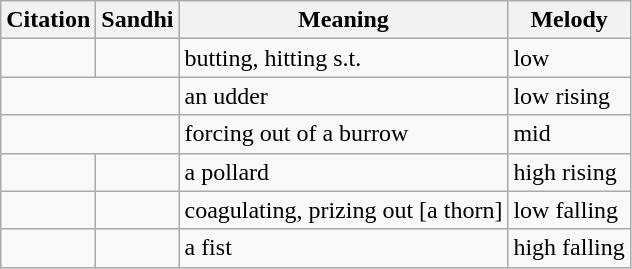<table class="wikitable">
<tr>
<th>Citation</th>
<th>Sandhi</th>
<th>Meaning</th>
<th>Melody</th>
</tr>
<tr>
<td></td>
<td></td>
<td>butting, hitting s.t.</td>
<td>low</td>
</tr>
<tr>
<td colspan="2" style="text-align: center;"></td>
<td>an udder</td>
<td>low rising</td>
</tr>
<tr>
<td colspan="2" style="text-align: center;"></td>
<td>forcing out of a burrow</td>
<td>mid</td>
</tr>
<tr>
<td></td>
<td></td>
<td>a pollard</td>
<td>high rising</td>
</tr>
<tr>
<td></td>
<td></td>
<td>coagulating, prizing out [a thorn]</td>
<td>low falling</td>
</tr>
<tr>
<td></td>
<td></td>
<td>a fist</td>
<td>high falling</td>
</tr>
</table>
